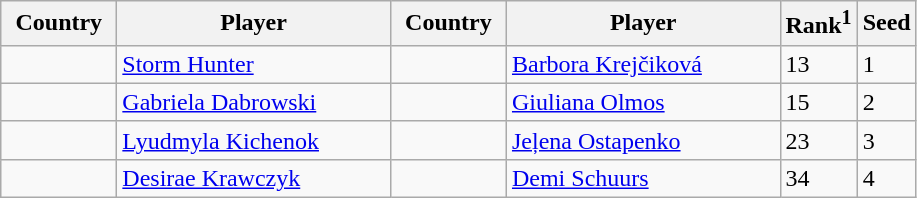<table class="sortable wikitable">
<tr>
<th width="70">Country</th>
<th width="175">Player</th>
<th width="70">Country</th>
<th width="175">Player</th>
<th>Rank<sup>1</sup></th>
<th>Seed</th>
</tr>
<tr>
<td></td>
<td><a href='#'>Storm Hunter</a></td>
<td></td>
<td><a href='#'>Barbora Krejčiková</a></td>
<td>13</td>
<td>1</td>
</tr>
<tr>
<td></td>
<td><a href='#'>Gabriela Dabrowski</a></td>
<td></td>
<td><a href='#'>Giuliana Olmos</a></td>
<td>15</td>
<td>2</td>
</tr>
<tr>
<td></td>
<td><a href='#'>Lyudmyla Kichenok</a></td>
<td></td>
<td><a href='#'>Jeļena Ostapenko</a></td>
<td>23</td>
<td>3</td>
</tr>
<tr>
<td></td>
<td><a href='#'>Desirae Krawczyk</a></td>
<td></td>
<td><a href='#'>Demi Schuurs</a></td>
<td>34</td>
<td>4</td>
</tr>
</table>
